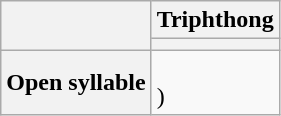<table class="wikitable">
<tr>
<th rowspan="2"></th>
<th colspan="4">Triphthong</th>
</tr>
<tr>
<th></th>
</tr>
<tr>
<th>Open syllable</th>
<td><br>)</td>
</tr>
</table>
